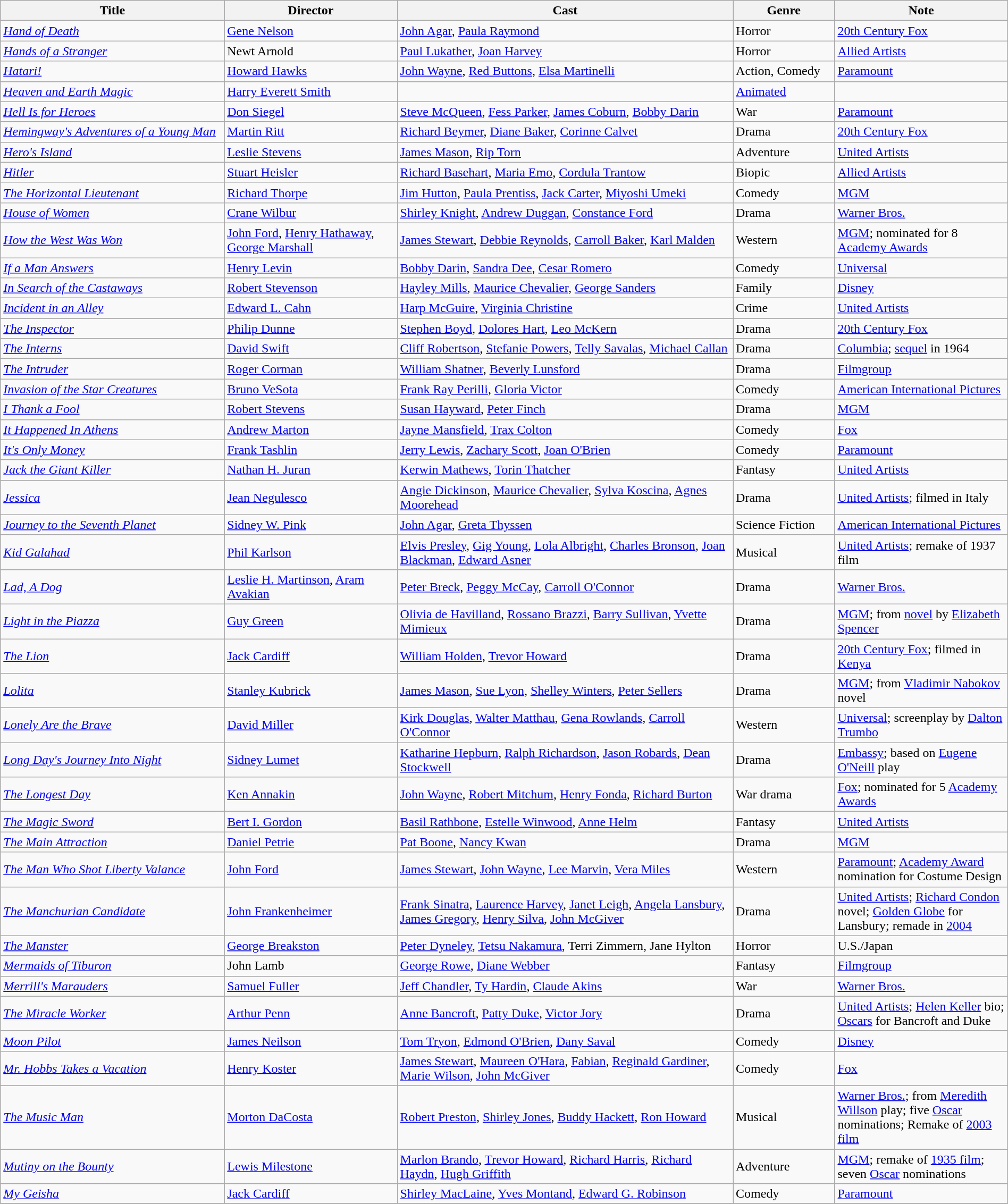<table class="wikitable" width= "100%">
<tr>
<th width=22%>Title</th>
<th width=17%>Director</th>
<th width=33%>Cast</th>
<th width=10%>Genre</th>
<th width=17%>Note</th>
</tr>
<tr>
<td><em><a href='#'>Hand of Death</a></em></td>
<td><a href='#'>Gene Nelson</a></td>
<td><a href='#'>John Agar</a>, <a href='#'>Paula Raymond</a></td>
<td>Horror</td>
<td><a href='#'>20th Century Fox</a></td>
</tr>
<tr>
<td><em><a href='#'>Hands of a Stranger</a></em></td>
<td>Newt Arnold</td>
<td><a href='#'>Paul Lukather</a>, <a href='#'>Joan Harvey</a></td>
<td>Horror</td>
<td><a href='#'>Allied Artists</a></td>
</tr>
<tr>
<td><em><a href='#'>Hatari!</a></em></td>
<td><a href='#'>Howard Hawks</a></td>
<td><a href='#'>John Wayne</a>, <a href='#'>Red Buttons</a>, <a href='#'>Elsa Martinelli</a></td>
<td>Action, Comedy</td>
<td><a href='#'>Paramount</a></td>
</tr>
<tr>
<td><em><a href='#'>Heaven and Earth Magic</a></em></td>
<td><a href='#'>Harry Everett Smith</a></td>
<td></td>
<td><a href='#'>Animated</a></td>
<td></td>
</tr>
<tr>
<td><em><a href='#'>Hell Is for Heroes</a></em></td>
<td><a href='#'>Don Siegel</a></td>
<td><a href='#'>Steve McQueen</a>, <a href='#'>Fess Parker</a>, <a href='#'>James Coburn</a>, <a href='#'>Bobby Darin</a></td>
<td>War</td>
<td><a href='#'>Paramount</a></td>
</tr>
<tr>
<td><em><a href='#'>Hemingway's Adventures of a Young Man</a></em></td>
<td><a href='#'>Martin Ritt</a></td>
<td><a href='#'>Richard Beymer</a>, <a href='#'>Diane Baker</a>, <a href='#'>Corinne Calvet</a></td>
<td>Drama</td>
<td><a href='#'>20th Century Fox</a></td>
</tr>
<tr>
<td><em><a href='#'>Hero's Island</a></em></td>
<td><a href='#'>Leslie Stevens</a></td>
<td><a href='#'>James Mason</a>, <a href='#'>Rip Torn</a></td>
<td>Adventure</td>
<td><a href='#'>United Artists</a></td>
</tr>
<tr>
<td><em><a href='#'>Hitler</a></em></td>
<td><a href='#'>Stuart Heisler</a></td>
<td><a href='#'>Richard Basehart</a>, <a href='#'>Maria Emo</a>, <a href='#'>Cordula Trantow</a></td>
<td>Biopic</td>
<td><a href='#'>Allied Artists</a></td>
</tr>
<tr>
<td><em><a href='#'>The Horizontal Lieutenant</a></em></td>
<td><a href='#'>Richard Thorpe</a></td>
<td><a href='#'>Jim Hutton</a>, <a href='#'>Paula Prentiss</a>, <a href='#'>Jack Carter</a>, <a href='#'>Miyoshi Umeki</a></td>
<td>Comedy</td>
<td><a href='#'>MGM</a></td>
</tr>
<tr>
<td><em><a href='#'>House of Women</a></em></td>
<td><a href='#'>Crane Wilbur</a></td>
<td><a href='#'>Shirley Knight</a>, <a href='#'>Andrew Duggan</a>, <a href='#'>Constance Ford</a></td>
<td>Drama</td>
<td><a href='#'>Warner Bros.</a></td>
</tr>
<tr>
<td><em><a href='#'>How the West Was Won</a></em></td>
<td><a href='#'>John Ford</a>, <a href='#'>Henry Hathaway</a>, <a href='#'>George Marshall</a></td>
<td><a href='#'>James Stewart</a>, <a href='#'>Debbie Reynolds</a>, <a href='#'>Carroll Baker</a>, <a href='#'>Karl Malden</a></td>
<td>Western</td>
<td><a href='#'>MGM</a>; nominated for 8 <a href='#'>Academy Awards</a></td>
</tr>
<tr>
<td><em><a href='#'>If a Man Answers</a></em></td>
<td><a href='#'>Henry Levin</a></td>
<td><a href='#'>Bobby Darin</a>, <a href='#'>Sandra Dee</a>, <a href='#'>Cesar Romero</a></td>
<td>Comedy</td>
<td><a href='#'>Universal</a></td>
</tr>
<tr>
<td><em><a href='#'>In Search of the Castaways</a></em></td>
<td><a href='#'>Robert Stevenson</a></td>
<td><a href='#'>Hayley Mills</a>, <a href='#'>Maurice Chevalier</a>, <a href='#'>George Sanders</a></td>
<td>Family</td>
<td><a href='#'>Disney</a></td>
</tr>
<tr>
<td><em><a href='#'>Incident in an Alley</a></em></td>
<td><a href='#'>Edward L. Cahn</a></td>
<td><a href='#'>Harp McGuire</a>, <a href='#'>Virginia Christine</a></td>
<td>Crime</td>
<td><a href='#'>United Artists</a></td>
</tr>
<tr>
<td><em><a href='#'>The Inspector</a></em></td>
<td><a href='#'>Philip Dunne</a></td>
<td><a href='#'>Stephen Boyd</a>, <a href='#'>Dolores Hart</a>, <a href='#'>Leo McKern</a></td>
<td>Drama</td>
<td><a href='#'>20th Century Fox</a></td>
</tr>
<tr>
<td><em><a href='#'>The Interns</a></em></td>
<td><a href='#'>David Swift</a></td>
<td><a href='#'>Cliff Robertson</a>, <a href='#'>Stefanie Powers</a>, <a href='#'>Telly Savalas</a>, <a href='#'>Michael Callan</a></td>
<td>Drama</td>
<td><a href='#'>Columbia</a>; <a href='#'>sequel</a> in 1964</td>
</tr>
<tr>
<td><em><a href='#'>The Intruder</a></em></td>
<td><a href='#'>Roger Corman</a></td>
<td><a href='#'>William Shatner</a>, <a href='#'>Beverly Lunsford</a></td>
<td>Drama</td>
<td><a href='#'>Filmgroup</a></td>
</tr>
<tr>
<td><em><a href='#'>Invasion of the Star Creatures</a></em></td>
<td><a href='#'>Bruno VeSota</a></td>
<td><a href='#'>Frank Ray Perilli</a>, <a href='#'>Gloria Victor</a></td>
<td>Comedy</td>
<td><a href='#'>American International Pictures</a></td>
</tr>
<tr>
<td><em><a href='#'>I Thank a Fool</a></em></td>
<td><a href='#'>Robert Stevens</a></td>
<td><a href='#'>Susan Hayward</a>, <a href='#'>Peter Finch</a></td>
<td>Drama</td>
<td><a href='#'>MGM</a></td>
</tr>
<tr>
<td><em><a href='#'>It Happened In Athens</a></em></td>
<td><a href='#'>Andrew Marton</a></td>
<td><a href='#'>Jayne Mansfield</a>, <a href='#'>Trax Colton</a></td>
<td>Comedy</td>
<td><a href='#'>Fox</a></td>
</tr>
<tr>
<td><em><a href='#'>It's Only Money</a></em></td>
<td><a href='#'>Frank Tashlin</a></td>
<td><a href='#'>Jerry Lewis</a>, <a href='#'>Zachary Scott</a>, <a href='#'>Joan O'Brien</a></td>
<td>Comedy</td>
<td><a href='#'>Paramount</a></td>
</tr>
<tr>
<td><em><a href='#'>Jack the Giant Killer</a></em></td>
<td><a href='#'>Nathan H. Juran</a></td>
<td><a href='#'>Kerwin Mathews</a>, <a href='#'>Torin Thatcher</a></td>
<td>Fantasy</td>
<td><a href='#'>United Artists</a></td>
</tr>
<tr>
<td><em><a href='#'>Jessica</a></em></td>
<td><a href='#'>Jean Negulesco</a></td>
<td><a href='#'>Angie Dickinson</a>, <a href='#'>Maurice Chevalier</a>, <a href='#'>Sylva Koscina</a>, <a href='#'>Agnes Moorehead</a></td>
<td>Drama</td>
<td><a href='#'>United Artists</a>; filmed in Italy</td>
</tr>
<tr>
<td><em><a href='#'>Journey to the Seventh Planet</a></em></td>
<td><a href='#'>Sidney W. Pink</a></td>
<td><a href='#'>John Agar</a>, <a href='#'>Greta Thyssen</a></td>
<td>Science Fiction</td>
<td><a href='#'>American International Pictures</a></td>
</tr>
<tr>
<td><em><a href='#'>Kid Galahad</a></em></td>
<td><a href='#'>Phil Karlson</a></td>
<td><a href='#'>Elvis Presley</a>, <a href='#'>Gig Young</a>, <a href='#'>Lola Albright</a>, <a href='#'>Charles Bronson</a>, <a href='#'>Joan Blackman</a>, <a href='#'>Edward Asner</a></td>
<td>Musical</td>
<td><a href='#'>United Artists</a>; remake of 1937 film</td>
</tr>
<tr>
<td><em><a href='#'>Lad, A Dog</a></em></td>
<td><a href='#'>Leslie H. Martinson</a>, <a href='#'>Aram Avakian</a></td>
<td><a href='#'>Peter Breck</a>, <a href='#'>Peggy McCay</a>, <a href='#'>Carroll O'Connor</a></td>
<td>Drama</td>
<td><a href='#'>Warner Bros.</a></td>
</tr>
<tr>
<td><em><a href='#'>Light in the Piazza</a></em></td>
<td><a href='#'>Guy Green</a></td>
<td><a href='#'>Olivia de Havilland</a>, <a href='#'>Rossano Brazzi</a>, <a href='#'>Barry Sullivan</a>, <a href='#'>Yvette Mimieux</a></td>
<td>Drama</td>
<td><a href='#'>MGM</a>; from <a href='#'>novel</a> by <a href='#'>Elizabeth Spencer</a></td>
</tr>
<tr>
<td><em><a href='#'>The Lion</a></em></td>
<td><a href='#'>Jack Cardiff</a></td>
<td><a href='#'>William Holden</a>, <a href='#'>Trevor Howard</a></td>
<td>Drama</td>
<td><a href='#'>20th Century Fox</a>; filmed in <a href='#'>Kenya</a></td>
</tr>
<tr>
<td><em><a href='#'>Lolita</a></em></td>
<td><a href='#'>Stanley Kubrick</a></td>
<td><a href='#'>James Mason</a>, <a href='#'>Sue Lyon</a>, <a href='#'>Shelley Winters</a>, <a href='#'>Peter Sellers</a></td>
<td>Drama</td>
<td><a href='#'>MGM</a>; from <a href='#'>Vladimir Nabokov</a> novel</td>
</tr>
<tr>
<td><em><a href='#'>Lonely Are the Brave</a></em></td>
<td><a href='#'>David Miller</a></td>
<td><a href='#'>Kirk Douglas</a>, <a href='#'>Walter Matthau</a>, <a href='#'>Gena Rowlands</a>, <a href='#'>Carroll O'Connor</a></td>
<td>Western</td>
<td><a href='#'>Universal</a>; screenplay by <a href='#'>Dalton Trumbo</a></td>
</tr>
<tr>
<td><em><a href='#'>Long Day's Journey Into Night</a></em></td>
<td><a href='#'>Sidney Lumet</a></td>
<td><a href='#'>Katharine Hepburn</a>, <a href='#'>Ralph Richardson</a>, <a href='#'>Jason Robards</a>, <a href='#'>Dean Stockwell</a></td>
<td>Drama</td>
<td><a href='#'>Embassy</a>; based on <a href='#'>Eugene O'Neill</a> play</td>
</tr>
<tr>
<td><em><a href='#'>The Longest Day</a></em></td>
<td><a href='#'>Ken Annakin</a></td>
<td><a href='#'>John Wayne</a>, <a href='#'>Robert Mitchum</a>, <a href='#'>Henry Fonda</a>, <a href='#'>Richard Burton</a></td>
<td>War drama</td>
<td><a href='#'>Fox</a>; nominated for 5 <a href='#'>Academy Awards</a></td>
</tr>
<tr>
<td><em><a href='#'>The Magic Sword</a></em></td>
<td><a href='#'>Bert I. Gordon</a></td>
<td><a href='#'>Basil Rathbone</a>, <a href='#'>Estelle Winwood</a>, <a href='#'>Anne Helm</a></td>
<td>Fantasy</td>
<td><a href='#'>United Artists</a></td>
</tr>
<tr>
<td><em><a href='#'>The Main Attraction</a></em></td>
<td><a href='#'>Daniel Petrie</a></td>
<td><a href='#'>Pat Boone</a>, <a href='#'>Nancy Kwan</a></td>
<td>Drama</td>
<td><a href='#'>MGM</a></td>
</tr>
<tr>
<td><em><a href='#'>The Man Who Shot Liberty Valance</a></em></td>
<td><a href='#'>John Ford</a></td>
<td><a href='#'>James Stewart</a>, <a href='#'>John Wayne</a>, <a href='#'>Lee Marvin</a>, <a href='#'>Vera Miles</a></td>
<td>Western</td>
<td><a href='#'>Paramount</a>; <a href='#'>Academy Award</a> nomination for Costume Design</td>
</tr>
<tr>
<td><em><a href='#'>The Manchurian Candidate</a></em></td>
<td><a href='#'>John Frankenheimer</a></td>
<td><a href='#'>Frank Sinatra</a>, <a href='#'>Laurence Harvey</a>, <a href='#'>Janet Leigh</a>, <a href='#'>Angela Lansbury</a>, <a href='#'>James Gregory</a>, <a href='#'>Henry Silva</a>, <a href='#'>John McGiver</a></td>
<td>Drama</td>
<td><a href='#'>United Artists</a>; <a href='#'>Richard Condon</a> novel; <a href='#'>Golden Globe</a> for Lansbury; remade in <a href='#'>2004</a></td>
</tr>
<tr>
<td><em><a href='#'>The Manster</a></em></td>
<td><a href='#'>George Breakston</a></td>
<td><a href='#'>Peter Dyneley</a>, <a href='#'>Tetsu Nakamura</a>, Terri Zimmern, Jane Hylton</td>
<td>Horror</td>
<td>U.S./Japan</td>
</tr>
<tr>
<td><em><a href='#'>Mermaids of Tiburon</a></em></td>
<td>John Lamb</td>
<td><a href='#'>George Rowe</a>, <a href='#'>Diane Webber</a></td>
<td>Fantasy</td>
<td><a href='#'>Filmgroup</a></td>
</tr>
<tr>
<td><em><a href='#'>Merrill's Marauders</a></em></td>
<td><a href='#'>Samuel Fuller</a></td>
<td><a href='#'>Jeff Chandler</a>, <a href='#'>Ty Hardin</a>, <a href='#'>Claude Akins</a></td>
<td>War</td>
<td><a href='#'>Warner Bros.</a></td>
</tr>
<tr>
<td><em><a href='#'>The Miracle Worker</a></em></td>
<td><a href='#'>Arthur Penn</a></td>
<td><a href='#'>Anne Bancroft</a>, <a href='#'>Patty Duke</a>, <a href='#'>Victor Jory</a></td>
<td>Drama</td>
<td><a href='#'>United Artists</a>; <a href='#'>Helen Keller</a> bio; <a href='#'>Oscars</a> for Bancroft and Duke</td>
</tr>
<tr>
<td><em><a href='#'>Moon Pilot</a></em></td>
<td><a href='#'>James Neilson</a></td>
<td><a href='#'>Tom Tryon</a>, <a href='#'>Edmond O'Brien</a>, <a href='#'>Dany Saval</a></td>
<td>Comedy</td>
<td><a href='#'>Disney</a></td>
</tr>
<tr>
<td><em><a href='#'>Mr. Hobbs Takes a Vacation</a></em></td>
<td><a href='#'>Henry Koster</a></td>
<td><a href='#'>James Stewart</a>, <a href='#'>Maureen O'Hara</a>, <a href='#'>Fabian</a>, <a href='#'>Reginald Gardiner</a>, <a href='#'>Marie Wilson</a>, <a href='#'>John McGiver</a></td>
<td>Comedy</td>
<td><a href='#'>Fox</a></td>
</tr>
<tr>
<td><em><a href='#'>The Music Man</a></em></td>
<td><a href='#'>Morton DaCosta</a></td>
<td><a href='#'>Robert Preston</a>, <a href='#'>Shirley Jones</a>, <a href='#'>Buddy Hackett</a>, <a href='#'>Ron Howard</a></td>
<td>Musical</td>
<td><a href='#'>Warner Bros.</a>; from <a href='#'>Meredith Willson</a> play; five <a href='#'>Oscar</a> nominations; Remake of <a href='#'>2003 film</a></td>
</tr>
<tr>
<td><em><a href='#'>Mutiny on the Bounty</a></em></td>
<td><a href='#'>Lewis Milestone</a></td>
<td><a href='#'>Marlon Brando</a>, <a href='#'>Trevor Howard</a>, <a href='#'>Richard Harris</a>, <a href='#'>Richard Haydn</a>, <a href='#'>Hugh Griffith</a></td>
<td>Adventure</td>
<td><a href='#'>MGM</a>; remake of <a href='#'>1935 film</a>; seven <a href='#'>Oscar</a> nominations</td>
</tr>
<tr>
<td><em><a href='#'>My Geisha</a></em></td>
<td><a href='#'>Jack Cardiff</a></td>
<td><a href='#'>Shirley MacLaine</a>, <a href='#'>Yves Montand</a>, <a href='#'>Edward G. Robinson</a></td>
<td>Comedy</td>
<td><a href='#'>Paramount</a></td>
</tr>
<tr>
</tr>
</table>
